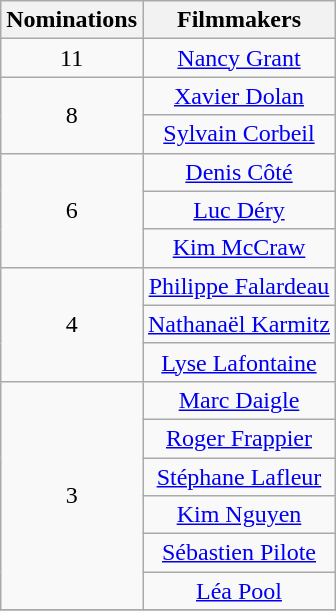<table class="wikitable" style="text-align:center;">
<tr>
<th scope="col" width="17">Nominations</th>
<th scope="col" align="center">Filmmakers</th>
</tr>
<tr>
<td rowspan="1" style="text-align:center;">11</td>
<td><a href='#'>Nancy Grant</a></td>
</tr>
<tr>
<td rowspan="2" style="text-align:center;">8</td>
<td><a href='#'>Xavier Dolan</a></td>
</tr>
<tr>
<td><a href='#'>Sylvain Corbeil</a></td>
</tr>
<tr>
<td rowspan="3" style="text-align:center;">6</td>
<td><a href='#'>Denis Côté</a></td>
</tr>
<tr>
<td><a href='#'>Luc Déry</a></td>
</tr>
<tr>
<td><a href='#'>Kim McCraw</a></td>
</tr>
<tr>
<td rowspan="3" style="text-align:center;">4</td>
<td><a href='#'>Philippe Falardeau</a></td>
</tr>
<tr>
<td><a href='#'>Nathanaël Karmitz</a></td>
</tr>
<tr>
<td><a href='#'>Lyse Lafontaine</a></td>
</tr>
<tr>
<td rowspan="6" style="text-align:center;">3</td>
<td><a href='#'>Marc Daigle</a></td>
</tr>
<tr>
<td><a href='#'>Roger Frappier</a></td>
</tr>
<tr>
<td><a href='#'>Stéphane Lafleur</a></td>
</tr>
<tr>
<td><a href='#'>Kim Nguyen</a></td>
</tr>
<tr>
<td><a href='#'>Sébastien Pilote</a></td>
</tr>
<tr>
<td><a href='#'>Léa Pool</a></td>
</tr>
<tr>
</tr>
</table>
